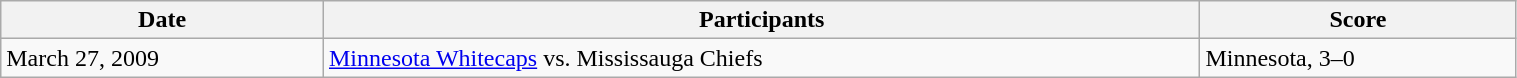<table class="wikitable" style="width:80%;">
<tr>
<th>Date</th>
<th>Participants</th>
<th>Score</th>
</tr>
<tr>
<td>March 27, 2009</td>
<td><a href='#'>Minnesota Whitecaps</a> vs. Mississauga Chiefs</td>
<td>Minnesota, 3–0</td>
</tr>
</table>
